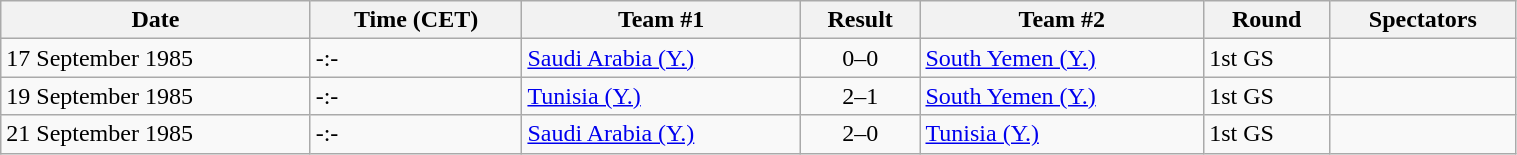<table class="wikitable" style="text-align: left;" width="80%">
<tr>
<th>Date</th>
<th>Time (CET)</th>
<th>Team #1</th>
<th>Result</th>
<th>Team #2</th>
<th>Round</th>
<th>Spectators</th>
</tr>
<tr>
<td>17 September 1985</td>
<td>-:-</td>
<td><a href='#'>Saudi Arabia (Y.)</a></td>
<td style="text-align:center;">0–0</td>
<td><a href='#'>South Yemen (Y.)</a></td>
<td>1st GS</td>
<td style="text-align:center;"></td>
</tr>
<tr>
<td>19 September 1985</td>
<td>-:-</td>
<td><a href='#'>Tunisia (Y.)</a></td>
<td style="text-align:center;">2–1</td>
<td><a href='#'>South Yemen (Y.)</a></td>
<td>1st GS</td>
<td style="text-align:center;"></td>
</tr>
<tr>
<td>21 September 1985</td>
<td>-:-</td>
<td><a href='#'>Saudi Arabia (Y.)</a></td>
<td style="text-align:center;">2–0</td>
<td><a href='#'>Tunisia (Y.)</a></td>
<td>1st GS</td>
<td style="text-align:center;"></td>
</tr>
</table>
